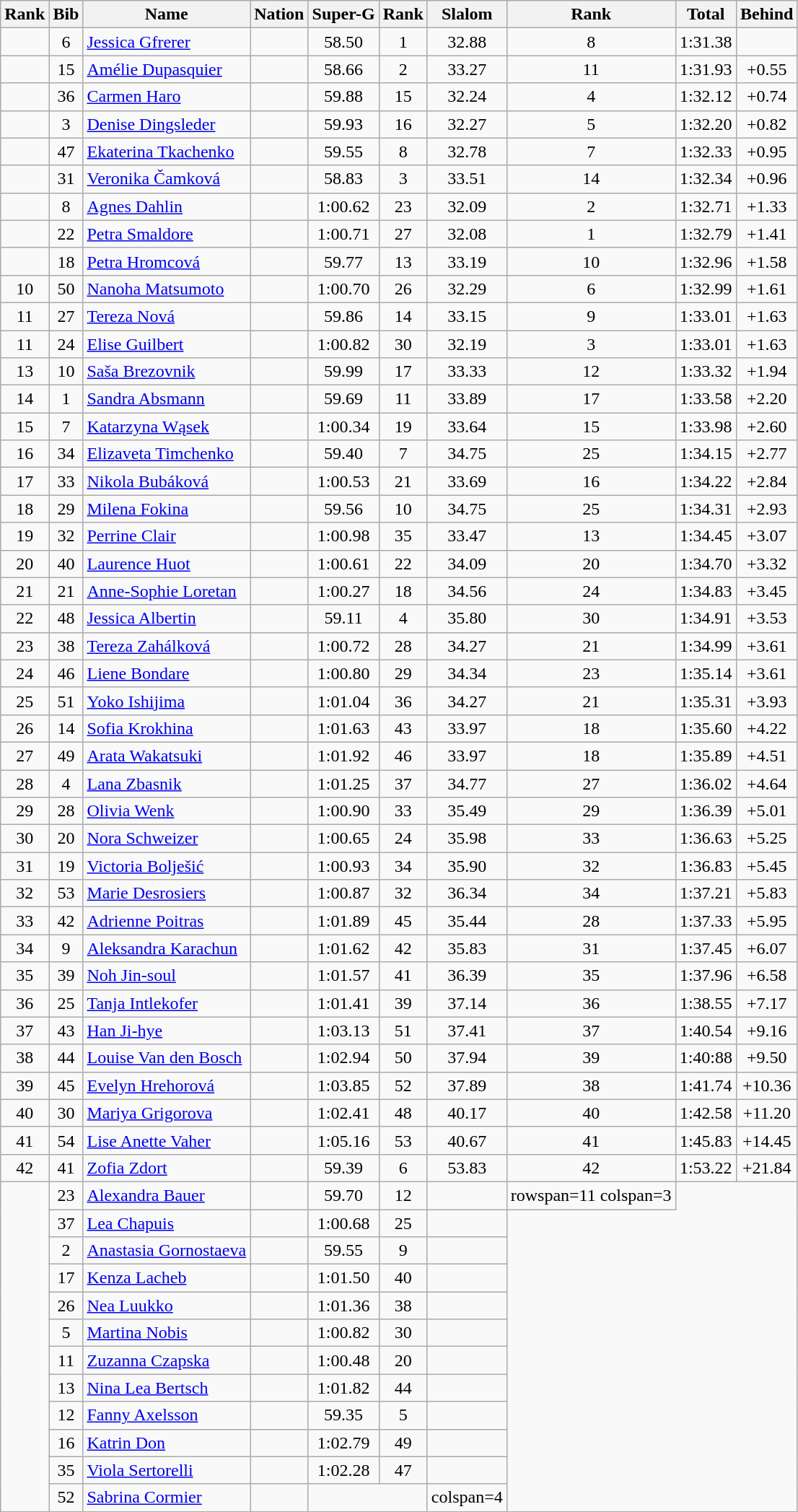<table class="wikitable sortable" style="text-align:center">
<tr>
<th>Rank</th>
<th>Bib</th>
<th>Name</th>
<th>Nation</th>
<th>Super-G</th>
<th>Rank</th>
<th>Slalom</th>
<th>Rank</th>
<th>Total</th>
<th>Behind</th>
</tr>
<tr>
<td></td>
<td>6</td>
<td align=left><a href='#'>Jessica Gfrerer</a></td>
<td align=left></td>
<td>58.50</td>
<td>1</td>
<td>32.88</td>
<td>8</td>
<td>1:31.38</td>
<td></td>
</tr>
<tr>
<td></td>
<td>15</td>
<td align=left><a href='#'>Amélie Dupasquier</a></td>
<td align=left></td>
<td>58.66</td>
<td>2</td>
<td>33.27</td>
<td>11</td>
<td>1:31.93</td>
<td>+0.55</td>
</tr>
<tr>
<td></td>
<td>36</td>
<td align=left><a href='#'>Carmen Haro</a></td>
<td align=left></td>
<td>59.88</td>
<td>15</td>
<td>32.24</td>
<td>4</td>
<td>1:32.12</td>
<td>+0.74</td>
</tr>
<tr>
<td></td>
<td>3</td>
<td align=left><a href='#'>Denise Dingsleder</a></td>
<td align=left></td>
<td>59.93</td>
<td>16</td>
<td>32.27</td>
<td>5</td>
<td>1:32.20</td>
<td>+0.82</td>
</tr>
<tr>
<td></td>
<td>47</td>
<td align=left><a href='#'>Ekaterina Tkachenko</a></td>
<td align=left></td>
<td>59.55</td>
<td>8</td>
<td>32.78</td>
<td>7</td>
<td>1:32.33</td>
<td>+0.95</td>
</tr>
<tr>
<td></td>
<td>31</td>
<td align=left><a href='#'>Veronika Čamková</a></td>
<td align=left></td>
<td>58.83</td>
<td>3</td>
<td>33.51</td>
<td>14</td>
<td>1:32.34</td>
<td>+0.96</td>
</tr>
<tr>
<td></td>
<td>8</td>
<td align=left><a href='#'>Agnes Dahlin</a></td>
<td align=left></td>
<td>1:00.62</td>
<td>23</td>
<td>32.09</td>
<td>2</td>
<td>1:32.71</td>
<td>+1.33</td>
</tr>
<tr>
<td></td>
<td>22</td>
<td align=left><a href='#'>Petra Smaldore</a></td>
<td align=left></td>
<td>1:00.71</td>
<td>27</td>
<td>32.08</td>
<td>1</td>
<td>1:32.79</td>
<td>+1.41</td>
</tr>
<tr>
<td></td>
<td>18</td>
<td align=left><a href='#'>Petra Hromcová</a></td>
<td align=left></td>
<td>59.77</td>
<td>13</td>
<td>33.19</td>
<td>10</td>
<td>1:32.96</td>
<td>+1.58</td>
</tr>
<tr>
<td>10</td>
<td>50</td>
<td align=left><a href='#'>Nanoha Matsumoto</a></td>
<td align=left></td>
<td>1:00.70</td>
<td>26</td>
<td>32.29</td>
<td>6</td>
<td>1:32.99</td>
<td>+1.61</td>
</tr>
<tr>
<td>11</td>
<td>27</td>
<td align=left><a href='#'>Tereza Nová</a></td>
<td align=left></td>
<td>59.86</td>
<td>14</td>
<td>33.15</td>
<td>9</td>
<td>1:33.01</td>
<td>+1.63</td>
</tr>
<tr>
<td>11</td>
<td>24</td>
<td align=left><a href='#'>Elise Guilbert</a></td>
<td align=left></td>
<td>1:00.82</td>
<td>30</td>
<td>32.19</td>
<td>3</td>
<td>1:33.01</td>
<td>+1.63</td>
</tr>
<tr>
<td>13</td>
<td>10</td>
<td align=left><a href='#'>Saša Brezovnik</a></td>
<td align=left></td>
<td>59.99</td>
<td>17</td>
<td>33.33</td>
<td>12</td>
<td>1:33.32</td>
<td>+1.94</td>
</tr>
<tr>
<td>14</td>
<td>1</td>
<td align=left><a href='#'>Sandra Absmann</a></td>
<td align=left></td>
<td>59.69</td>
<td>11</td>
<td>33.89</td>
<td>17</td>
<td>1:33.58</td>
<td>+2.20</td>
</tr>
<tr>
<td>15</td>
<td>7</td>
<td align=left><a href='#'>Katarzyna Wąsek</a></td>
<td align=left></td>
<td>1:00.34</td>
<td>19</td>
<td>33.64</td>
<td>15</td>
<td>1:33.98</td>
<td>+2.60</td>
</tr>
<tr>
<td>16</td>
<td>34</td>
<td align=left><a href='#'>Elizaveta Timchenko</a></td>
<td align=left></td>
<td>59.40</td>
<td>7</td>
<td>34.75</td>
<td>25</td>
<td>1:34.15</td>
<td>+2.77</td>
</tr>
<tr>
<td>17</td>
<td>33</td>
<td align=left><a href='#'>Nikola Bubáková</a></td>
<td align=left></td>
<td>1:00.53</td>
<td>21</td>
<td>33.69</td>
<td>16</td>
<td>1:34.22</td>
<td>+2.84</td>
</tr>
<tr>
<td>18</td>
<td>29</td>
<td align=left><a href='#'>Milena Fokina</a></td>
<td align=left></td>
<td>59.56</td>
<td>10</td>
<td>34.75</td>
<td>25</td>
<td>1:34.31</td>
<td>+2.93</td>
</tr>
<tr>
<td>19</td>
<td>32</td>
<td align=left><a href='#'>Perrine Clair</a></td>
<td align=left></td>
<td>1:00.98</td>
<td>35</td>
<td>33.47</td>
<td>13</td>
<td>1:34.45</td>
<td>+3.07</td>
</tr>
<tr>
<td>20</td>
<td>40</td>
<td align=left><a href='#'>Laurence Huot</a></td>
<td align=left></td>
<td>1:00.61</td>
<td>22</td>
<td>34.09</td>
<td>20</td>
<td>1:34.70</td>
<td>+3.32</td>
</tr>
<tr>
<td>21</td>
<td>21</td>
<td align=left><a href='#'>Anne-Sophie Loretan</a></td>
<td align=left></td>
<td>1:00.27</td>
<td>18</td>
<td>34.56</td>
<td>24</td>
<td>1:34.83</td>
<td>+3.45</td>
</tr>
<tr>
<td>22</td>
<td>48</td>
<td align=left><a href='#'>Jessica Albertin</a></td>
<td align=left></td>
<td>59.11</td>
<td>4</td>
<td>35.80</td>
<td>30</td>
<td>1:34.91</td>
<td>+3.53</td>
</tr>
<tr>
<td>23</td>
<td>38</td>
<td align=left><a href='#'>Tereza Zahálková</a></td>
<td align=left></td>
<td>1:00.72</td>
<td>28</td>
<td>34.27</td>
<td>21</td>
<td>1:34.99</td>
<td>+3.61</td>
</tr>
<tr>
<td>24</td>
<td>46</td>
<td align=left><a href='#'>Liene Bondare</a></td>
<td align=left></td>
<td>1:00.80</td>
<td>29</td>
<td>34.34</td>
<td>23</td>
<td>1:35.14</td>
<td>+3.61</td>
</tr>
<tr>
<td>25</td>
<td>51</td>
<td align=left><a href='#'>Yoko Ishijima</a></td>
<td align=left></td>
<td>1:01.04</td>
<td>36</td>
<td>34.27</td>
<td>21</td>
<td>1:35.31</td>
<td>+3.93</td>
</tr>
<tr>
<td>26</td>
<td>14</td>
<td align=left><a href='#'>Sofia Krokhina</a></td>
<td align=left></td>
<td>1:01.63</td>
<td>43</td>
<td>33.97</td>
<td>18</td>
<td>1:35.60</td>
<td>+4.22</td>
</tr>
<tr>
<td>27</td>
<td>49</td>
<td align=left><a href='#'>Arata Wakatsuki</a></td>
<td align=left></td>
<td>1:01.92</td>
<td>46</td>
<td>33.97</td>
<td>18</td>
<td>1:35.89</td>
<td>+4.51</td>
</tr>
<tr>
<td>28</td>
<td>4</td>
<td align=left><a href='#'>Lana Zbasnik</a></td>
<td align=left></td>
<td>1:01.25</td>
<td>37</td>
<td>34.77</td>
<td>27</td>
<td>1:36.02</td>
<td>+4.64</td>
</tr>
<tr>
<td>29</td>
<td>28</td>
<td align=left><a href='#'>Olivia Wenk</a></td>
<td align=left></td>
<td>1:00.90</td>
<td>33</td>
<td>35.49</td>
<td>29</td>
<td>1:36.39</td>
<td>+5.01</td>
</tr>
<tr>
<td>30</td>
<td>20</td>
<td align=left><a href='#'>Nora Schweizer</a></td>
<td align=left></td>
<td>1:00.65</td>
<td>24</td>
<td>35.98</td>
<td>33</td>
<td>1:36.63</td>
<td>+5.25</td>
</tr>
<tr>
<td>31</td>
<td>19</td>
<td align=left><a href='#'>Victoria Bolješić</a></td>
<td align=left></td>
<td>1:00.93</td>
<td>34</td>
<td>35.90</td>
<td>32</td>
<td>1:36.83</td>
<td>+5.45</td>
</tr>
<tr>
<td>32</td>
<td>53</td>
<td align=left><a href='#'>Marie Desrosiers</a></td>
<td align=left></td>
<td>1:00.87</td>
<td>32</td>
<td>36.34</td>
<td>34</td>
<td>1:37.21</td>
<td>+5.83</td>
</tr>
<tr>
<td>33</td>
<td>42</td>
<td align=left><a href='#'>Adrienne Poitras</a></td>
<td align=left></td>
<td>1:01.89</td>
<td>45</td>
<td>35.44</td>
<td>28</td>
<td>1:37.33</td>
<td>+5.95</td>
</tr>
<tr>
<td>34</td>
<td>9</td>
<td align=left><a href='#'>Aleksandra Karachun</a></td>
<td align=left></td>
<td>1:01.62</td>
<td>42</td>
<td>35.83</td>
<td>31</td>
<td>1:37.45</td>
<td>+6.07</td>
</tr>
<tr>
<td>35</td>
<td>39</td>
<td align=left><a href='#'>Noh Jin-soul</a></td>
<td align=left></td>
<td>1:01.57</td>
<td>41</td>
<td>36.39</td>
<td>35</td>
<td>1:37.96</td>
<td>+6.58</td>
</tr>
<tr>
<td>36</td>
<td>25</td>
<td align=left><a href='#'>Tanja Intlekofer</a></td>
<td align=left></td>
<td>1:01.41</td>
<td>39</td>
<td>37.14</td>
<td>36</td>
<td>1:38.55</td>
<td>+7.17</td>
</tr>
<tr>
<td>37</td>
<td>43</td>
<td align=left><a href='#'>Han Ji-hye</a></td>
<td align=left></td>
<td>1:03.13</td>
<td>51</td>
<td>37.41</td>
<td>37</td>
<td>1:40.54</td>
<td>+9.16</td>
</tr>
<tr>
<td>38</td>
<td>44</td>
<td align=left><a href='#'>Louise Van den Bosch</a></td>
<td align=left></td>
<td>1:02.94</td>
<td>50</td>
<td>37.94</td>
<td>39</td>
<td>1:40:88</td>
<td>+9.50</td>
</tr>
<tr>
<td>39</td>
<td>45</td>
<td align=left><a href='#'>Evelyn Hrehorová</a></td>
<td align=left></td>
<td>1:03.85</td>
<td>52</td>
<td>37.89</td>
<td>38</td>
<td>1:41.74</td>
<td>+10.36</td>
</tr>
<tr>
<td>40</td>
<td>30</td>
<td align=left><a href='#'>Mariya Grigorova</a></td>
<td align=left></td>
<td>1:02.41</td>
<td>48</td>
<td>40.17</td>
<td>40</td>
<td>1:42.58</td>
<td>+11.20</td>
</tr>
<tr>
<td>41</td>
<td>54</td>
<td align=left><a href='#'>Lise Anette Vaher</a></td>
<td align=left></td>
<td>1:05.16</td>
<td>53</td>
<td>40.67</td>
<td>41</td>
<td>1:45.83</td>
<td>+14.45</td>
</tr>
<tr>
<td>42</td>
<td>41</td>
<td align=left><a href='#'>Zofia Zdort</a></td>
<td align=left></td>
<td>59.39</td>
<td>6</td>
<td>53.83</td>
<td>42</td>
<td>1:53.22</td>
<td>+21.84</td>
</tr>
<tr>
<td rowspan=12></td>
<td>23</td>
<td align=left><a href='#'>Alexandra Bauer</a></td>
<td align=left></td>
<td>59.70</td>
<td>12</td>
<td></td>
<td>rowspan=11 colspan=3 </td>
</tr>
<tr>
<td>37</td>
<td align=left><a href='#'>Lea Chapuis</a></td>
<td align=left></td>
<td>1:00.68</td>
<td>25</td>
<td></td>
</tr>
<tr>
<td>2</td>
<td align=left><a href='#'>Anastasia Gornostaeva</a></td>
<td align=left></td>
<td>59.55</td>
<td>9</td>
<td></td>
</tr>
<tr>
<td>17</td>
<td align=left><a href='#'>Kenza Lacheb</a></td>
<td align=left></td>
<td>1:01.50</td>
<td>40</td>
<td></td>
</tr>
<tr>
<td>26</td>
<td align=left><a href='#'>Nea Luukko</a></td>
<td align=left></td>
<td>1:01.36</td>
<td>38</td>
<td></td>
</tr>
<tr>
<td>5</td>
<td align=left><a href='#'>Martina Nobis</a></td>
<td align=left></td>
<td>1:00.82</td>
<td>30</td>
<td></td>
</tr>
<tr>
<td>11</td>
<td align=left><a href='#'>Zuzanna Czapska</a></td>
<td align=left></td>
<td>1:00.48</td>
<td>20</td>
<td></td>
</tr>
<tr>
<td>13</td>
<td align=left><a href='#'>Nina Lea Bertsch</a></td>
<td align=left></td>
<td>1:01.82</td>
<td>44</td>
<td></td>
</tr>
<tr>
<td>12</td>
<td align=left><a href='#'>Fanny Axelsson</a></td>
<td align=left></td>
<td>59.35</td>
<td>5</td>
<td></td>
</tr>
<tr>
<td>16</td>
<td align=left><a href='#'>Katrin Don</a></td>
<td align=left></td>
<td>1:02.79</td>
<td>49</td>
<td></td>
</tr>
<tr>
<td>35</td>
<td align=left><a href='#'>Viola Sertorelli</a></td>
<td align=left></td>
<td>1:02.28</td>
<td>47</td>
<td></td>
</tr>
<tr>
<td>52</td>
<td align=left><a href='#'>Sabrina Cormier</a></td>
<td align=left></td>
<td colspan=2></td>
<td>colspan=4 </td>
</tr>
</table>
